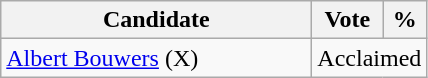<table class="wikitable">
<tr>
<th bgcolor="#DDDDFF" width="200px">Candidate</th>
<th bgcolor="#DDDDFF">Vote</th>
<th bgcolor="#DDDDFF">%</th>
</tr>
<tr>
<td><a href='#'>Albert Bouwers</a> (X)</td>
<td colspan="2">Acclaimed</td>
</tr>
</table>
